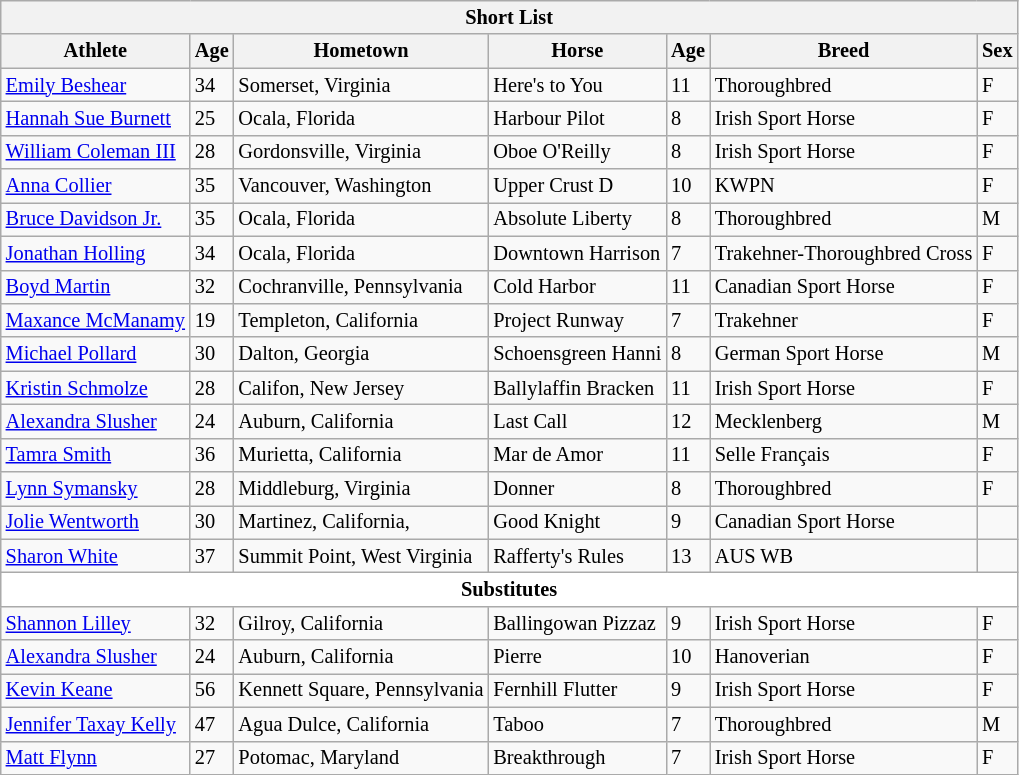<table class="wikitable collapsible collapsed" style="font-size:85%">
<tr>
<th colspan=7>Short List</th>
</tr>
<tr>
<th>Athlete</th>
<th>Age</th>
<th>Hometown</th>
<th>Horse</th>
<th>Age</th>
<th>Breed</th>
<th>Sex</th>
</tr>
<tr>
<td><a href='#'>Emily Beshear</a></td>
<td>34</td>
<td>Somerset, Virginia</td>
<td>Here's to You</td>
<td>11</td>
<td>Thoroughbred</td>
<td>F</td>
</tr>
<tr>
<td><a href='#'>Hannah Sue Burnett</a></td>
<td>25</td>
<td>Ocala, Florida</td>
<td>Harbour Pilot</td>
<td>8</td>
<td>Irish Sport Horse</td>
<td>F</td>
</tr>
<tr>
<td><a href='#'>William Coleman III</a></td>
<td>28</td>
<td>Gordonsville, Virginia</td>
<td>Oboe O'Reilly</td>
<td>8</td>
<td>Irish Sport Horse</td>
<td>F</td>
</tr>
<tr>
<td><a href='#'>Anna Collier</a></td>
<td>35</td>
<td>Vancouver, Washington</td>
<td>Upper Crust D</td>
<td>10</td>
<td>KWPN</td>
<td>F</td>
</tr>
<tr>
<td><a href='#'>Bruce Davidson Jr.</a></td>
<td>35</td>
<td>Ocala, Florida</td>
<td>Absolute Liberty</td>
<td>8</td>
<td>Thoroughbred</td>
<td>M</td>
</tr>
<tr>
<td><a href='#'>Jonathan Holling</a></td>
<td>34</td>
<td>Ocala, Florida</td>
<td>Downtown Harrison</td>
<td>7</td>
<td>Trakehner-Thoroughbred Cross</td>
<td>F</td>
</tr>
<tr>
<td><a href='#'>Boyd Martin</a></td>
<td>32</td>
<td>Cochranville, Pennsylvania</td>
<td>Cold Harbor</td>
<td>11</td>
<td>Canadian Sport Horse</td>
<td>F</td>
</tr>
<tr>
<td><a href='#'>Maxance McManamy</a></td>
<td>19</td>
<td>Templeton, California</td>
<td>Project Runway</td>
<td>7</td>
<td>Trakehner</td>
<td>F</td>
</tr>
<tr>
<td><a href='#'>Michael Pollard</a></td>
<td>30</td>
<td>Dalton, Georgia</td>
<td>Schoensgreen Hanni</td>
<td>8</td>
<td>German Sport Horse</td>
<td>M</td>
</tr>
<tr>
<td><a href='#'>Kristin Schmolze</a></td>
<td>28</td>
<td>Califon, New Jersey</td>
<td>Ballylaffin Bracken</td>
<td>11</td>
<td>Irish Sport Horse</td>
<td>F</td>
</tr>
<tr>
<td><a href='#'>Alexandra Slusher</a></td>
<td>24</td>
<td>Auburn, California</td>
<td>Last Call</td>
<td>12</td>
<td>Mecklenberg</td>
<td>M</td>
</tr>
<tr>
<td><a href='#'>Tamra Smith</a></td>
<td>36</td>
<td>Murietta, California</td>
<td>Mar de Amor</td>
<td>11</td>
<td>Selle Français</td>
<td>F</td>
</tr>
<tr>
<td><a href='#'>Lynn Symansky</a></td>
<td>28</td>
<td>Middleburg, Virginia</td>
<td>Donner</td>
<td>8</td>
<td>Thoroughbred</td>
<td>F</td>
</tr>
<tr>
<td><a href='#'>Jolie Wentworth</a></td>
<td>30</td>
<td>Martinez, California,</td>
<td>Good Knight</td>
<td>9</td>
<td>Canadian Sport Horse</td>
</tr>
<tr>
<td><a href='#'>Sharon White</a></td>
<td>37</td>
<td>Summit Point, West Virginia</td>
<td>Rafferty's Rules</td>
<td>13</td>
<td>AUS WB</td>
<td></td>
</tr>
<tr>
<th style="background:#FFFFFF;" colspan=7>Substitutes</th>
</tr>
<tr>
<td><a href='#'>Shannon Lilley</a></td>
<td>32</td>
<td>Gilroy, California</td>
<td>Ballingowan Pizzaz</td>
<td>9</td>
<td>Irish Sport Horse</td>
<td>F</td>
</tr>
<tr>
<td><a href='#'>Alexandra Slusher</a></td>
<td>24</td>
<td>Auburn, California</td>
<td>Pierre</td>
<td>10</td>
<td>Hanoverian</td>
<td>F</td>
</tr>
<tr>
<td><a href='#'>Kevin Keane</a></td>
<td>56</td>
<td>Kennett Square, Pennsylvania</td>
<td>Fernhill Flutter</td>
<td>9</td>
<td>Irish Sport Horse</td>
<td>F</td>
</tr>
<tr>
<td><a href='#'>Jennifer Taxay Kelly</a></td>
<td>47</td>
<td>Agua Dulce, California</td>
<td>Taboo</td>
<td>7</td>
<td>Thoroughbred</td>
<td>M</td>
</tr>
<tr>
<td><a href='#'>Matt Flynn</a></td>
<td>27</td>
<td>Potomac, Maryland</td>
<td>Breakthrough</td>
<td>7</td>
<td>Irish Sport Horse</td>
<td>F</td>
</tr>
</table>
